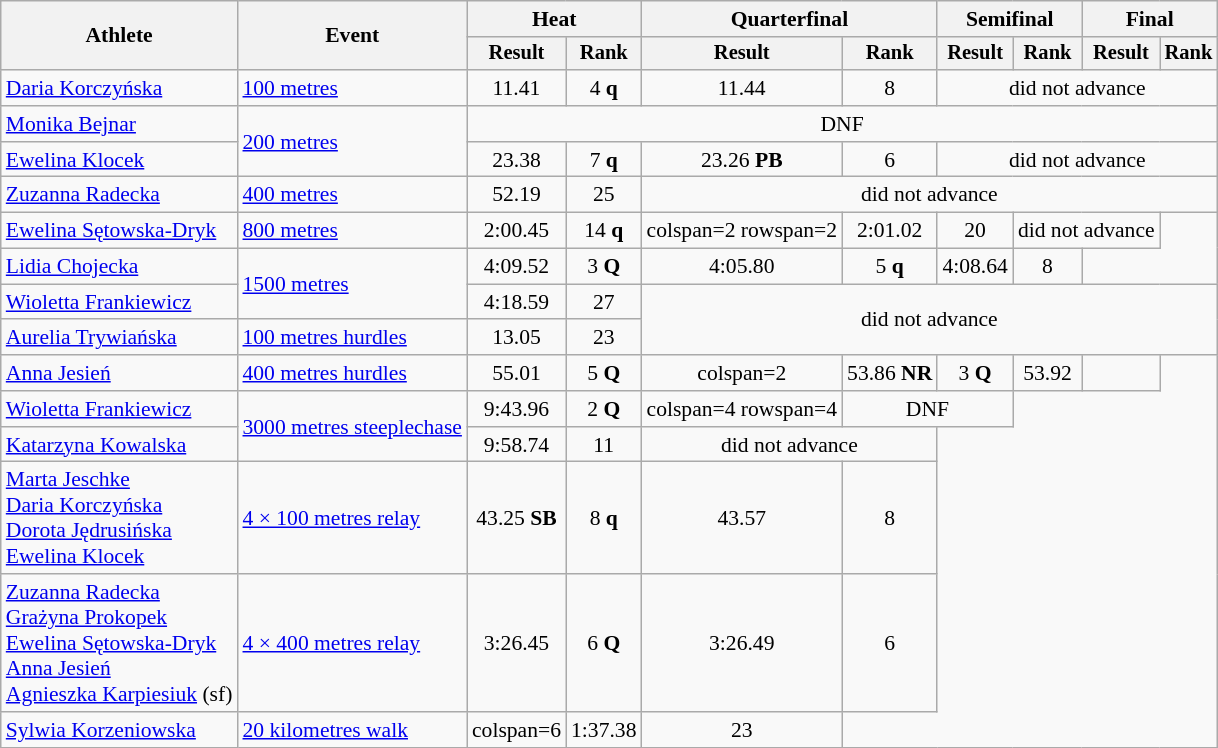<table class="wikitable" style="font-size:90%">
<tr>
<th rowspan="2">Athlete</th>
<th rowspan="2">Event</th>
<th colspan="2">Heat</th>
<th colspan="2">Quarterfinal</th>
<th colspan="2">Semifinal</th>
<th colspan="2">Final</th>
</tr>
<tr style="font-size:95%">
<th>Result</th>
<th>Rank</th>
<th>Result</th>
<th>Rank</th>
<th>Result</th>
<th>Rank</th>
<th>Result</th>
<th>Rank</th>
</tr>
<tr style=text-align:center>
<td style=text-align:left><a href='#'>Daria Korczyńska</a></td>
<td style=text-align:left><a href='#'>100 metres</a></td>
<td>11.41</td>
<td>4 <strong>q</strong></td>
<td>11.44</td>
<td>8</td>
<td colspan=4>did not advance</td>
</tr>
<tr style=text-align:center>
<td style=text-align:left><a href='#'>Monika Bejnar</a></td>
<td style=text-align:left rowspan=2><a href='#'>200 metres</a></td>
<td colspan=8>DNF</td>
</tr>
<tr style=text-align:center>
<td style=text-align:left><a href='#'>Ewelina Klocek</a></td>
<td>23.38</td>
<td>7 <strong>q</strong></td>
<td>23.26 <strong>PB</strong></td>
<td>6</td>
<td colspan=4>did not advance</td>
</tr>
<tr style=text-align:center>
<td style=text-align:left><a href='#'>Zuzanna Radecka</a></td>
<td style=text-align:left><a href='#'>400 metres</a></td>
<td>52.19</td>
<td>25</td>
<td colspan=6>did not advance</td>
</tr>
<tr style=text-align:center>
<td style=text-align:left><a href='#'>Ewelina Sętowska-Dryk</a></td>
<td style=text-align:left><a href='#'>800 metres</a></td>
<td>2:00.45</td>
<td>14 <strong>q</strong></td>
<td>colspan=2 rowspan=2 </td>
<td>2:01.02</td>
<td>20</td>
<td colspan=2>did not advance</td>
</tr>
<tr style=text-align:center>
<td style=text-align:left><a href='#'>Lidia Chojecka</a></td>
<td style=text-align:left rowspan=2><a href='#'>1500 metres</a></td>
<td>4:09.52</td>
<td>3 <strong>Q</strong></td>
<td>4:05.80</td>
<td>5 <strong>q</strong></td>
<td>4:08.64</td>
<td>8</td>
</tr>
<tr style=text-align:center>
<td style=text-align:left><a href='#'>Wioletta Frankiewicz</a></td>
<td>4:18.59</td>
<td>27</td>
<td colspan=6 rowspan=2>did not advance</td>
</tr>
<tr style=text-align:center>
<td style=text-align:left><a href='#'>Aurelia Trywiańska</a></td>
<td style=text-align:left><a href='#'>100 metres hurdles</a></td>
<td>13.05</td>
<td>23</td>
</tr>
<tr style=text-align:center>
<td style=text-align:left><a href='#'>Anna Jesień</a></td>
<td style=text-align:left><a href='#'>400 metres hurdles</a></td>
<td>55.01</td>
<td>5 <strong>Q</strong></td>
<td>colspan=2 </td>
<td>53.86 <strong>NR</strong></td>
<td>3 <strong>Q</strong></td>
<td>53.92</td>
<td></td>
</tr>
<tr style=text-align:center>
<td style=text-align:left><a href='#'>Wioletta Frankiewicz</a></td>
<td style=text-align:left rowspan=2><a href='#'>3000 metres steeplechase</a></td>
<td>9:43.96</td>
<td>2 <strong>Q</strong></td>
<td>colspan=4 rowspan=4 </td>
<td colspan=2>DNF</td>
</tr>
<tr style=text-align:center>
<td style=text-align:left><a href='#'>Katarzyna Kowalska</a></td>
<td>9:58.74</td>
<td>11</td>
<td colspan=2>did not advance</td>
</tr>
<tr style=text-align:center>
<td style=text-align:left><a href='#'>Marta Jeschke</a><br><a href='#'>Daria Korczyńska</a><br><a href='#'>Dorota Jędrusińska</a><br><a href='#'>Ewelina Klocek</a></td>
<td style=text-align:left><a href='#'>4 × 100 metres relay</a></td>
<td>43.25 <strong>SB</strong></td>
<td>8 <strong>q</strong></td>
<td>43.57</td>
<td>8</td>
</tr>
<tr style=text-align:center>
<td style=text-align:left><a href='#'>Zuzanna Radecka</a><br><a href='#'>Grażyna Prokopek</a><br><a href='#'>Ewelina Sętowska-Dryk</a><br><a href='#'>Anna Jesień</a><br><a href='#'>Agnieszka Karpiesiuk</a> (sf)</td>
<td style=text-align:left><a href='#'>4 × 400 metres relay</a></td>
<td>3:26.45</td>
<td>6 <strong>Q</strong></td>
<td>3:26.49</td>
<td>6</td>
</tr>
<tr style=text-align:center>
<td style=text-align:left><a href='#'>Sylwia Korzeniowska</a></td>
<td style=text-align:left><a href='#'>20 kilometres walk</a></td>
<td>colspan=6 </td>
<td>1:37.38</td>
<td>23</td>
</tr>
</table>
